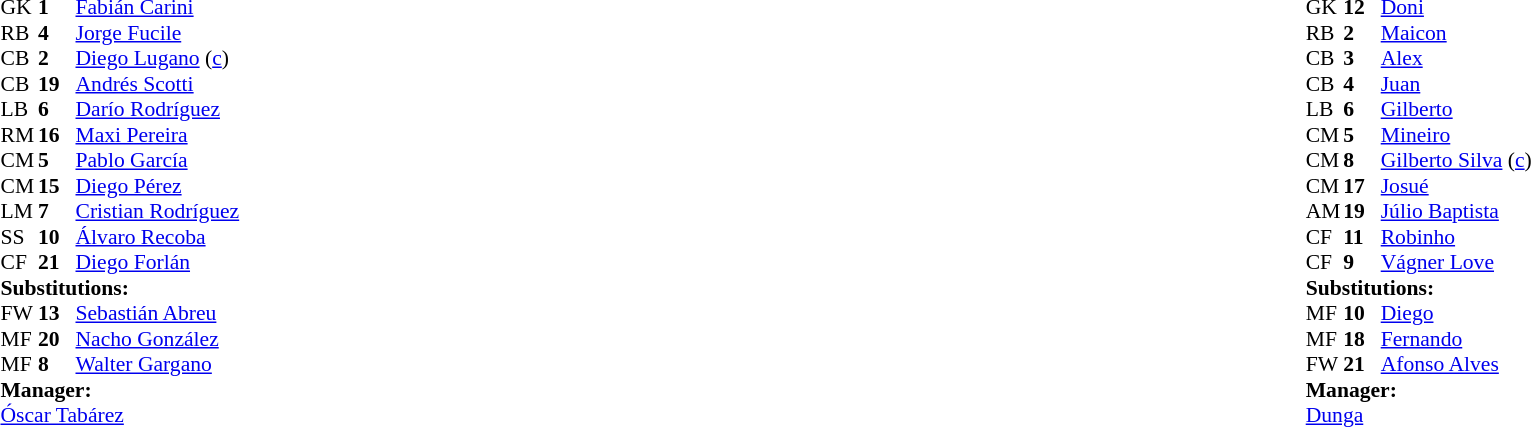<table width="100%">
<tr>
<td valign="top" width="50%"><br><table style="font-size: 90%" cellspacing="0" cellpadding="0">
<tr>
<th width=25></th>
<th width=25></th>
</tr>
<tr>
<td>GK</td>
<td><strong>1</strong></td>
<td><a href='#'>Fabián Carini</a></td>
</tr>
<tr>
<td>RB</td>
<td><strong>4</strong></td>
<td><a href='#'>Jorge Fucile</a></td>
</tr>
<tr>
<td>CB</td>
<td><strong>2</strong></td>
<td><a href='#'>Diego Lugano</a> (<a href='#'>c</a>)</td>
</tr>
<tr>
<td>CB</td>
<td><strong>19</strong></td>
<td><a href='#'>Andrés Scotti</a></td>
<td></td>
</tr>
<tr>
<td>LB</td>
<td><strong>6</strong></td>
<td><a href='#'>Darío Rodríguez</a></td>
<td></td>
<td></td>
</tr>
<tr>
<td>RM</td>
<td><strong>16</strong></td>
<td><a href='#'>Maxi Pereira</a></td>
</tr>
<tr>
<td>CM</td>
<td><strong>5</strong></td>
<td><a href='#'>Pablo García</a></td>
</tr>
<tr>
<td>CM</td>
<td><strong>15</strong></td>
<td><a href='#'>Diego Pérez</a></td>
<td></td>
<td></td>
</tr>
<tr>
<td>LM</td>
<td><strong>7</strong></td>
<td><a href='#'>Cristian Rodríguez</a></td>
</tr>
<tr>
<td>SS</td>
<td><strong>10</strong></td>
<td><a href='#'>Álvaro Recoba</a></td>
<td></td>
<td></td>
</tr>
<tr>
<td>CF</td>
<td><strong>21</strong></td>
<td><a href='#'>Diego Forlán</a></td>
</tr>
<tr>
<td colspan=3><strong>Substitutions:</strong></td>
</tr>
<tr>
<td>FW</td>
<td><strong>13</strong></td>
<td><a href='#'>Sebastián Abreu</a></td>
<td></td>
<td></td>
</tr>
<tr>
<td>MF</td>
<td><strong>20</strong></td>
<td><a href='#'>Nacho González</a></td>
<td></td>
<td></td>
</tr>
<tr>
<td>MF</td>
<td><strong>8</strong></td>
<td><a href='#'>Walter Gargano</a></td>
<td></td>
<td></td>
</tr>
<tr>
<td colspan=3><strong>Manager:</strong></td>
</tr>
<tr>
<td colspan="4"><a href='#'>Óscar Tabárez</a></td>
</tr>
</table>
</td>
<td valign="top"></td>
<td valign="top" width="50%"><br><table style="font-size: 90%" cellspacing="0" cellpadding="0" align="center">
<tr>
<th width=25></th>
<th width=25></th>
</tr>
<tr>
<td>GK</td>
<td><strong>12</strong></td>
<td><a href='#'>Doni</a></td>
</tr>
<tr>
<td>RB</td>
<td><strong>2</strong></td>
<td><a href='#'>Maicon</a></td>
</tr>
<tr>
<td>CB</td>
<td><strong>3</strong></td>
<td><a href='#'>Alex</a></td>
</tr>
<tr>
<td>CB</td>
<td><strong>4</strong></td>
<td><a href='#'>Juan</a></td>
</tr>
<tr>
<td>LB</td>
<td><strong>6</strong></td>
<td><a href='#'>Gilberto</a></td>
<td></td>
</tr>
<tr>
<td>CM</td>
<td><strong>5</strong></td>
<td><a href='#'>Mineiro</a></td>
</tr>
<tr>
<td>CM</td>
<td><strong>8</strong></td>
<td><a href='#'>Gilberto Silva</a> (<a href='#'>c</a>)</td>
<td></td>
</tr>
<tr>
<td>CM</td>
<td><strong>17</strong></td>
<td><a href='#'>Josué</a></td>
<td></td>
<td></td>
</tr>
<tr>
<td>AM</td>
<td><strong>19</strong></td>
<td><a href='#'>Júlio Baptista</a></td>
<td></td>
<td></td>
</tr>
<tr>
<td>CF</td>
<td><strong>11</strong></td>
<td><a href='#'>Robinho</a></td>
</tr>
<tr>
<td>CF</td>
<td><strong>9</strong></td>
<td><a href='#'>Vágner Love</a></td>
<td></td>
<td></td>
</tr>
<tr>
<td colspan=3><strong>Substitutions:</strong></td>
</tr>
<tr>
<td>MF</td>
<td><strong>10</strong></td>
<td><a href='#'>Diego</a></td>
<td></td>
<td></td>
</tr>
<tr>
<td>MF</td>
<td><strong>18</strong></td>
<td><a href='#'>Fernando</a></td>
<td></td>
<td></td>
</tr>
<tr>
<td>FW</td>
<td><strong>21</strong></td>
<td><a href='#'>Afonso Alves</a></td>
<td></td>
<td></td>
</tr>
<tr>
<td colspan=3><strong>Manager:</strong></td>
</tr>
<tr>
<td colspan="4"><a href='#'>Dunga</a></td>
</tr>
</table>
</td>
</tr>
</table>
